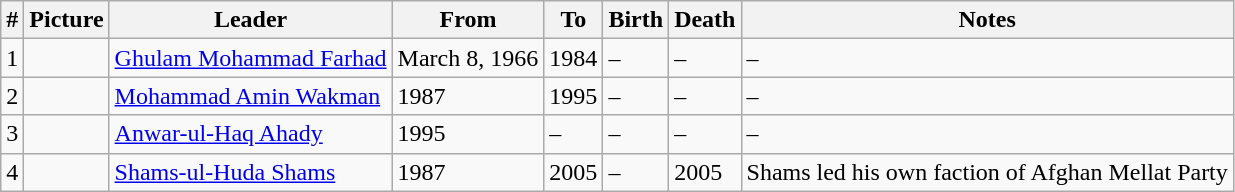<table class="wikitable">
<tr>
<th>#</th>
<th>Picture</th>
<th>Leader</th>
<th>From</th>
<th>To</th>
<th>Birth</th>
<th>Death</th>
<th>Notes</th>
</tr>
<tr>
<td>1</td>
<td></td>
<td><a href='#'>Ghulam Mohammad Farhad</a></td>
<td>March 8, 1966</td>
<td>1984</td>
<td>–</td>
<td>–</td>
<td>–</td>
</tr>
<tr>
<td>2</td>
<td></td>
<td><a href='#'>Mohammad Amin Wakman</a></td>
<td>1987</td>
<td>1995</td>
<td>–</td>
<td>–</td>
<td>–</td>
</tr>
<tr>
<td>3</td>
<td></td>
<td><a href='#'>Anwar-ul-Haq Ahady</a></td>
<td>1995</td>
<td>–</td>
<td>–</td>
<td>–</td>
<td>–</td>
</tr>
<tr>
<td>4</td>
<td></td>
<td><a href='#'>Shams-ul-Huda Shams</a></td>
<td>1987</td>
<td>2005</td>
<td>–</td>
<td>2005</td>
<td>Shams led his own faction of Afghan Mellat Party</td>
</tr>
</table>
